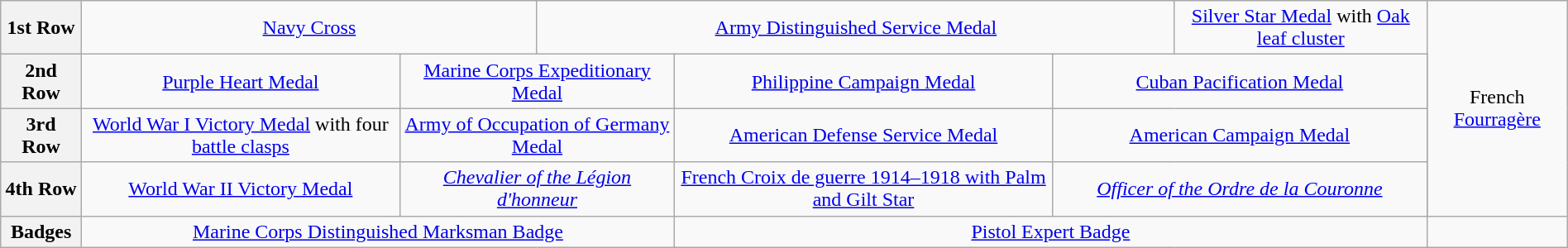<table class="wikitable" style="margin:1em auto; text-align:center;">
<tr>
<th>1st Row</th>
<td colspan="6"><a href='#'>Navy Cross</a></td>
<td colspan="7"><a href='#'>Army Distinguished Service Medal</a></td>
<td colspan="5"><a href='#'>Silver Star Medal</a> with <a href='#'>Oak leaf cluster</a></td>
<td rowspan="4" align="center">French <a href='#'>Fourragère</a></td>
</tr>
<tr>
<th>2nd Row</th>
<td colspan="4"><a href='#'>Purple Heart Medal</a></td>
<td colspan="4"><a href='#'>Marine Corps Expeditionary Medal</a></td>
<td colspan="4"><a href='#'>Philippine Campaign Medal</a></td>
<td colspan="4"><a href='#'>Cuban Pacification Medal</a></td>
</tr>
<tr>
<th>3rd Row</th>
<td colspan="4"><a href='#'>World War I Victory Medal</a> with four <a href='#'>battle clasps</a></td>
<td colspan="4"><a href='#'>Army of Occupation of Germany Medal</a></td>
<td colspan="4"><a href='#'>American Defense Service Medal</a></td>
<td colspan="4"><a href='#'>American Campaign Medal</a></td>
</tr>
<tr>
<th>4th Row</th>
<td colspan="4"><a href='#'>World War II Victory Medal</a></td>
<td colspan="4"><a href='#'><em>Chevalier of the Légion d'honneur</em></a></td>
<td colspan="4"><a href='#'>French Croix de guerre 1914–1918 with Palm and Gilt Star</a></td>
<td colspan="4"><a href='#'><em>Officer of the Ordre de la Couronne</em></a></td>
</tr>
<tr>
<th>Badges</th>
<td colspan="8"><a href='#'>Marine Corps Distinguished Marksman Badge</a></td>
<td colspan="8"><a href='#'>Pistol Expert Badge</a></td>
</tr>
</table>
